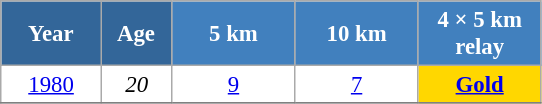<table class="wikitable" style="font-size:95%; text-align:center; border:grey solid 1px; border-collapse:collapse; background:#ffffff;">
<tr>
<th style="background-color:#369; color:white; width:60px;"> Year </th>
<th style="background-color:#369; color:white; width:40px;"> Age </th>
<th style="background-color:#4180be; color:white; width:75px;"> 5 km </th>
<th style="background-color:#4180be; color:white; width:75px;"> 10 km </th>
<th style="background-color:#4180be; color:white; width:75px;"> 4 × 5 km <br> relay </th>
</tr>
<tr>
<td><a href='#'>1980</a></td>
<td><em>20</em></td>
<td><a href='#'>9</a></td>
<td><a href='#'>7</a></td>
<td style="background:gold;"><a href='#'><strong>Gold</strong></a></td>
</tr>
<tr>
</tr>
</table>
